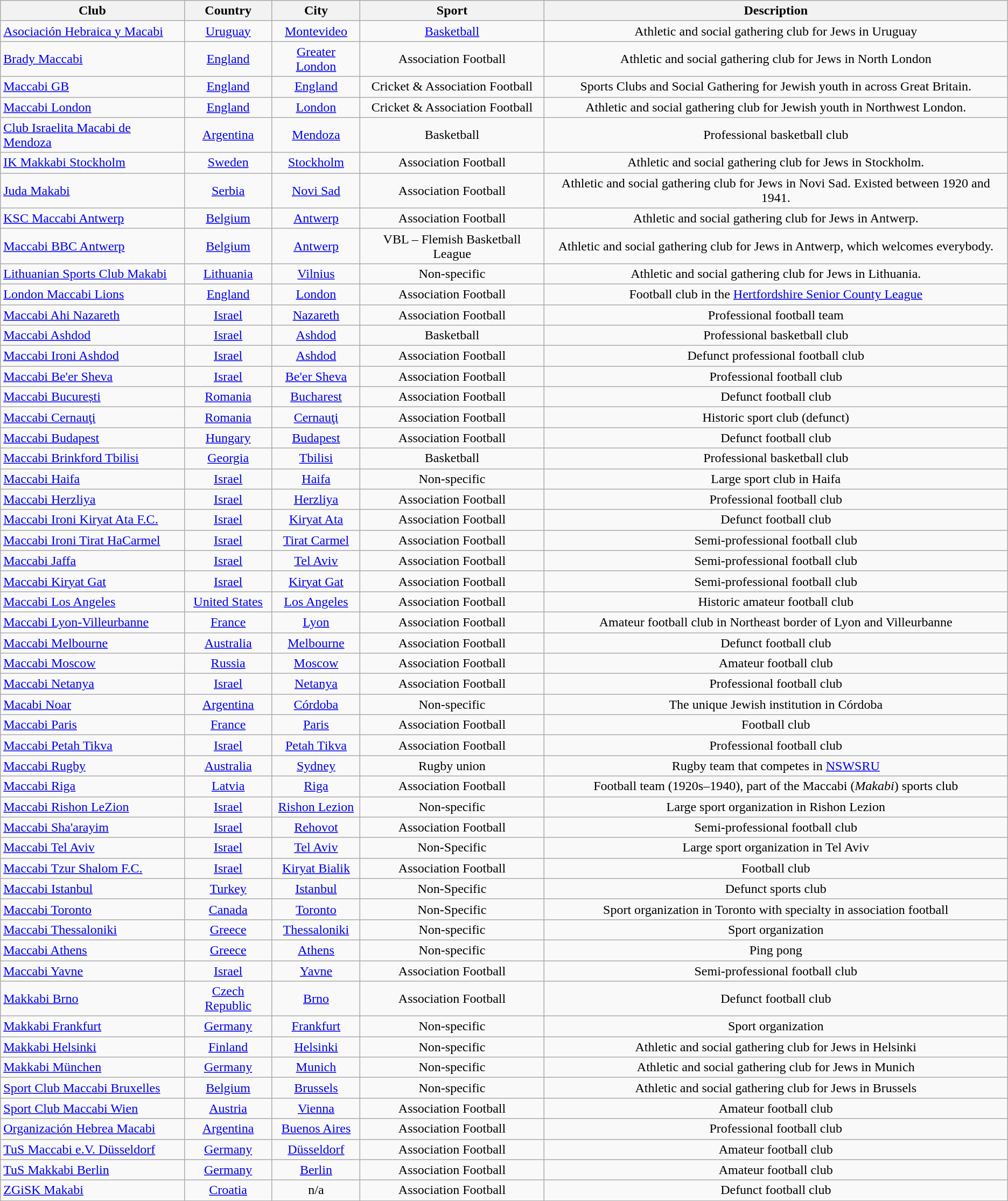<table class="wikitable sortable" style="text-align:center;">
<tr>
<th>Club</th>
<th>Country</th>
<th>City</th>
<th>Sport</th>
<th>Description</th>
</tr>
<tr>
<td style="text-align:left;"><a href='#'>Asociación Hebraica y Macabi</a></td>
<td> <a href='#'>Uruguay</a></td>
<td><a href='#'>Montevideo</a></td>
<td><a href='#'>Basketball</a></td>
<td>Athletic and social gathering club for Jews in Uruguay</td>
</tr>
<tr>
<td style="text-align:left;"><a href='#'>Brady Maccabi</a></td>
<td> <a href='#'>England</a></td>
<td><a href='#'>Greater London</a></td>
<td>Association Football</td>
<td>Athletic and social gathering club for Jews in North London</td>
</tr>
<tr>
<td style="text-align:left;"><a href='#'>Maccabi GB</a></td>
<td> <a href='#'>England</a></td>
<td><a href='#'>England</a></td>
<td>Cricket & Association Football</td>
<td>Sports Clubs and Social Gathering for Jewish youth in across Great Britain.</td>
</tr>
<tr>
<td style="text-align:left;"><a href='#'>Maccabi London</a></td>
<td> <a href='#'>England</a></td>
<td><a href='#'>London</a></td>
<td>Cricket & Association Football</td>
<td>Athletic and social gathering club for Jewish youth in Northwest London.</td>
</tr>
<tr>
<td style="text-align:left;"><a href='#'>Club Israelita Macabi de Mendoza</a></td>
<td> <a href='#'>Argentina</a></td>
<td><a href='#'>Mendoza</a></td>
<td>Basketball</td>
<td>Professional basketball club</td>
</tr>
<tr>
<td style="text-align:left;"><a href='#'>IK Makkabi Stockholm</a></td>
<td> <a href='#'>Sweden</a></td>
<td><a href='#'>Stockholm</a></td>
<td>Association Football</td>
<td>Athletic and social gathering club for Jews in Stockholm.</td>
</tr>
<tr>
<td style="text-align:left;"><a href='#'>Juda Makabi</a></td>
<td> <a href='#'>Serbia</a></td>
<td><a href='#'>Novi Sad</a></td>
<td>Association Football</td>
<td>Athletic and social gathering club for Jews in Novi Sad. Existed between 1920 and 1941.</td>
</tr>
<tr>
<td style="text-align:left;"><a href='#'>KSC Maccabi Antwerp</a></td>
<td> <a href='#'>Belgium</a></td>
<td><a href='#'>Antwerp</a></td>
<td>Association Football</td>
<td>Athletic and social gathering club for Jews in Antwerp.</td>
</tr>
<tr>
<td style="text-align:left;"><a href='#'>Maccabi BBC Antwerp</a></td>
<td> <a href='#'>Belgium</a></td>
<td><a href='#'>Antwerp</a></td>
<td>VBL – Flemish Basketball League</td>
<td>Athletic and social gathering club for Jews in Antwerp, which welcomes everybody.</td>
</tr>
<tr>
<td style="text-align:left;"><a href='#'>Lithuanian Sports Club Makabi</a></td>
<td> <a href='#'>Lithuania</a></td>
<td><a href='#'>Vilnius</a></td>
<td>Non-specific</td>
<td>Athletic and social gathering club for Jews in Lithuania.</td>
</tr>
<tr>
<td style="text-align:left;"><a href='#'>London Maccabi Lions</a></td>
<td> <a href='#'>England</a></td>
<td><a href='#'>London</a></td>
<td>Association Football</td>
<td>Football club in the <a href='#'>Hertfordshire Senior County League</a></td>
</tr>
<tr>
<td style="text-align:left;"><a href='#'>Maccabi Ahi Nazareth</a></td>
<td> <a href='#'>Israel</a></td>
<td><a href='#'>Nazareth</a></td>
<td>Association Football</td>
<td>Professional football team</td>
</tr>
<tr>
<td style="text-align:left;"><a href='#'>Maccabi Ashdod</a></td>
<td> <a href='#'>Israel</a></td>
<td><a href='#'>Ashdod</a></td>
<td>Basketball</td>
<td>Professional basketball club</td>
</tr>
<tr>
<td style="text-align:left;"><a href='#'>Maccabi Ironi Ashdod</a></td>
<td> <a href='#'>Israel</a></td>
<td><a href='#'>Ashdod</a></td>
<td>Association Football</td>
<td>Defunct professional football club</td>
</tr>
<tr>
<td style="text-align:left;"><a href='#'>Maccabi Be'er Sheva</a></td>
<td> <a href='#'>Israel</a></td>
<td><a href='#'>Be'er Sheva</a></td>
<td>Association Football</td>
<td>Professional football club</td>
</tr>
<tr>
<td style="text-align:left;"><a href='#'>Maccabi București</a></td>
<td> <a href='#'>Romania</a></td>
<td><a href='#'>Bucharest</a></td>
<td>Association Football</td>
<td>Defunct football club</td>
</tr>
<tr>
<td style="text-align:left;"><a href='#'>Maccabi Cernauţi</a></td>
<td> <a href='#'>Romania</a></td>
<td><a href='#'>Cernauţi</a></td>
<td>Association Football</td>
<td>Historic sport club (defunct)</td>
</tr>
<tr>
<td style="text-align:left;"><a href='#'>Maccabi Budapest</a></td>
<td> <a href='#'>Hungary</a></td>
<td><a href='#'>Budapest</a></td>
<td>Association Football</td>
<td>Defunct football club</td>
</tr>
<tr>
<td style="text-align:left;"><a href='#'>Maccabi Brinkford Tbilisi</a></td>
<td> <a href='#'>Georgia</a></td>
<td><a href='#'>Tbilisi</a></td>
<td>Basketball</td>
<td>Professional basketball club</td>
</tr>
<tr>
<td style="text-align:left;"><a href='#'>Maccabi Haifa</a></td>
<td> <a href='#'>Israel</a></td>
<td><a href='#'>Haifa</a></td>
<td>Non-specific</td>
<td>Large sport club in Haifa</td>
</tr>
<tr>
<td style="text-align:left;"><a href='#'>Maccabi Herzliya</a></td>
<td> <a href='#'>Israel</a></td>
<td><a href='#'>Herzliya</a></td>
<td>Association Football</td>
<td>Professional football club</td>
</tr>
<tr>
<td style="text-align:left;"><a href='#'>Maccabi Ironi Kiryat Ata F.C.</a></td>
<td> <a href='#'>Israel</a></td>
<td><a href='#'>Kiryat Ata</a></td>
<td>Association Football</td>
<td>Defunct football club</td>
</tr>
<tr>
<td style="text-align:left;"><a href='#'>Maccabi Ironi Tirat HaCarmel</a></td>
<td> <a href='#'>Israel</a></td>
<td><a href='#'>Tirat Carmel</a></td>
<td>Association Football</td>
<td>Semi-professional football club</td>
</tr>
<tr>
<td style="text-align:left;"><a href='#'>Maccabi Jaffa</a></td>
<td> <a href='#'>Israel</a></td>
<td><a href='#'>Tel Aviv</a></td>
<td>Association Football</td>
<td>Semi-professional football club</td>
</tr>
<tr>
<td style="text-align:left;"><a href='#'>Maccabi Kiryat Gat</a></td>
<td> <a href='#'>Israel</a></td>
<td><a href='#'>Kiryat Gat</a></td>
<td>Association Football</td>
<td>Semi-professional football club</td>
</tr>
<tr>
<td style="text-align:left;"><a href='#'>Maccabi Los Angeles</a></td>
<td> <a href='#'>United States</a></td>
<td><a href='#'>Los Angeles</a></td>
<td>Association Football</td>
<td>Historic amateur football club</td>
</tr>
<tr>
<td style="text-align:left;"><a href='#'>Maccabi Lyon-Villeurbanne</a></td>
<td> <a href='#'>France</a></td>
<td><a href='#'>Lyon</a></td>
<td>Association Football</td>
<td>Amateur football club in Northeast border of Lyon and Villeurbanne</td>
</tr>
<tr>
<td style="text-align:left;"><a href='#'>Maccabi Melbourne</a></td>
<td> <a href='#'>Australia</a></td>
<td><a href='#'>Melbourne</a></td>
<td>Association Football</td>
<td>Defunct football club</td>
</tr>
<tr>
<td style="text-align:left;"><a href='#'>Maccabi Moscow</a></td>
<td> <a href='#'>Russia</a></td>
<td><a href='#'>Moscow</a></td>
<td>Association Football</td>
<td>Amateur football club</td>
</tr>
<tr>
<td style="text-align:left;"><a href='#'>Maccabi Netanya</a></td>
<td> <a href='#'>Israel</a></td>
<td><a href='#'>Netanya</a></td>
<td>Association Football</td>
<td>Professional football club</td>
</tr>
<tr>
<td style="text-align:left;"><a href='#'>Macabi Noar</a></td>
<td> <a href='#'>Argentina</a></td>
<td><a href='#'>Córdoba</a></td>
<td>Non-specific</td>
<td>The unique Jewish institution in Córdoba</td>
</tr>
<tr>
<td style="text-align:left;"><a href='#'>Maccabi Paris</a></td>
<td> <a href='#'>France</a></td>
<td><a href='#'>Paris</a></td>
<td>Association Football</td>
<td>Football club</td>
</tr>
<tr>
<td style="text-align:left;"><a href='#'>Maccabi Petah Tikva</a></td>
<td> <a href='#'>Israel</a></td>
<td><a href='#'>Petah Tikva</a></td>
<td>Association Football</td>
<td>Professional football club</td>
</tr>
<tr>
<td style="text-align:left;"><a href='#'>Maccabi Rugby</a></td>
<td> <a href='#'>Australia</a></td>
<td><a href='#'>Sydney</a></td>
<td>Rugby union</td>
<td>Rugby team that competes in <a href='#'>NSWSRU</a></td>
</tr>
<tr>
<td style="text-align:left;"><a href='#'>Maccabi Riga</a></td>
<td> <a href='#'>Latvia</a></td>
<td><a href='#'>Riga</a></td>
<td>Association Football</td>
<td>Football team (1920s–1940), part of the Maccabi (<em>Makabi</em>) sports club</td>
</tr>
<tr>
<td style="text-align:left;"><a href='#'>Maccabi Rishon LeZion</a></td>
<td> <a href='#'>Israel</a></td>
<td><a href='#'>Rishon Lezion</a></td>
<td>Non-specific</td>
<td>Large sport organization in Rishon Lezion</td>
</tr>
<tr>
<td style="text-align:left;"><a href='#'>Maccabi Sha'arayim</a></td>
<td> <a href='#'>Israel</a></td>
<td><a href='#'>Rehovot</a></td>
<td>Association Football</td>
<td>Semi-professional football club</td>
</tr>
<tr>
<td style="text-align:left;"><a href='#'>Maccabi Tel Aviv</a></td>
<td> <a href='#'>Israel</a></td>
<td><a href='#'>Tel Aviv</a></td>
<td>Non-Specific</td>
<td>Large sport organization in Tel Aviv</td>
</tr>
<tr>
<td style="text-align:left;"><a href='#'>Maccabi Tzur Shalom F.C.</a></td>
<td> <a href='#'>Israel</a></td>
<td><a href='#'>Kiryat Bialik</a></td>
<td>Association Football</td>
<td>Football club</td>
</tr>
<tr>
<td style="text-align:left;"><a href='#'>Maccabi Istanbul</a></td>
<td> <a href='#'>Turkey</a></td>
<td><a href='#'>Istanbul</a></td>
<td>Non-Specific</td>
<td>Defunct sports club</td>
</tr>
<tr>
<td style="text-align:left;"><a href='#'>Maccabi Toronto</a></td>
<td> <a href='#'>Canada</a></td>
<td><a href='#'>Toronto</a></td>
<td>Non-Specific</td>
<td>Sport organization in Toronto with specialty in association football</td>
</tr>
<tr>
<td style="text-align:left;"><a href='#'>Maccabi Thessaloniki</a></td>
<td> <a href='#'>Greece</a></td>
<td><a href='#'>Thessaloniki</a></td>
<td>Non-specific</td>
<td>Sport organization</td>
</tr>
<tr>
<td style="text-align:left;"><a href='#'>Maccabi Athens</a></td>
<td> <a href='#'>Greece</a></td>
<td><a href='#'>Athens</a></td>
<td>Non-specific</td>
<td>Ping pong</td>
</tr>
<tr>
<td style="text-align:left;"><a href='#'>Maccabi Yavne</a></td>
<td> <a href='#'>Israel</a></td>
<td><a href='#'>Yavne</a></td>
<td>Association Football</td>
<td>Semi-professional football club</td>
</tr>
<tr>
<td style="text-align:left;"><a href='#'>Makkabi Brno</a></td>
<td> <a href='#'>Czech Republic</a></td>
<td><a href='#'>Brno</a></td>
<td>Association Football</td>
<td>Defunct football club</td>
</tr>
<tr>
<td style="text-align:left;"><a href='#'>Makkabi Frankfurt</a></td>
<td> <a href='#'>Germany</a></td>
<td><a href='#'>Frankfurt</a></td>
<td>Non-specific</td>
<td>Sport organization</td>
</tr>
<tr>
<td style="text-align:left;"><a href='#'>Makkabi Helsinki</a></td>
<td> <a href='#'>Finland</a></td>
<td><a href='#'>Helsinki</a></td>
<td>Non-specific</td>
<td>Athletic and social gathering club for Jews in Helsinki</td>
</tr>
<tr>
<td style="text-align:left;"><a href='#'>Makkabi München</a></td>
<td> <a href='#'>Germany</a></td>
<td><a href='#'>Munich</a></td>
<td>Non-specific</td>
<td>Athletic and social gathering club for Jews in Munich</td>
</tr>
<tr>
<td style="text-align:left;"><a href='#'>Sport Club Maccabi Bruxelles</a></td>
<td> <a href='#'>Belgium</a></td>
<td><a href='#'>Brussels</a></td>
<td>Non-specific</td>
<td>Athletic and social gathering club for Jews in Brussels</td>
</tr>
<tr>
<td style="text-align:left;"><a href='#'>Sport Club Maccabi Wien</a></td>
<td> <a href='#'>Austria</a></td>
<td><a href='#'>Vienna</a></td>
<td>Association Football</td>
<td>Amateur football club</td>
</tr>
<tr>
<td style="text-align:left;"><a href='#'>Organización Hebrea Macabi</a></td>
<td> <a href='#'>Argentina</a></td>
<td><a href='#'>Buenos Aires</a></td>
<td>Association Football</td>
<td>Professional football club</td>
</tr>
<tr>
<td style="text-align:left;"><a href='#'>TuS Maccabi e.V. Düsseldorf</a></td>
<td> <a href='#'>Germany</a></td>
<td><a href='#'>Düsseldorf</a></td>
<td>Association Football</td>
<td>Amateur football club</td>
</tr>
<tr>
<td style="text-align:left;"><a href='#'>TuS Makkabi Berlin</a></td>
<td> <a href='#'>Germany</a></td>
<td><a href='#'>Berlin</a></td>
<td>Association Football</td>
<td>Amateur football club</td>
</tr>
<tr>
<td style="text-align:left;"><a href='#'>ZGiSK Makabi</a></td>
<td> <a href='#'>Croatia</a></td>
<td>n/a</td>
<td>Association Football</td>
<td>Defunct football club</td>
</tr>
</table>
